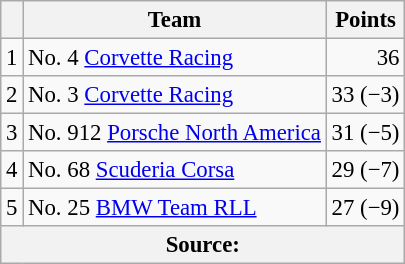<table class="wikitable" style="font-size: 95%;">
<tr>
<th scope="col"></th>
<th scope="col">Team</th>
<th scope="col">Points</th>
</tr>
<tr>
<td align=center>1</td>
<td> No. 4 <a href='#'>Corvette Racing</a></td>
<td align=right>36</td>
</tr>
<tr>
<td align=center>2</td>
<td> No. 3 <a href='#'>Corvette Racing</a></td>
<td align=right>33 (−3)</td>
</tr>
<tr>
<td align=center>3</td>
<td> No. 912 <a href='#'>Porsche North America</a></td>
<td align=right>31 (−5)</td>
</tr>
<tr>
<td align=center>4</td>
<td> No. 68 <a href='#'>Scuderia Corsa</a></td>
<td align=right>29 (−7)</td>
</tr>
<tr>
<td align=center>5</td>
<td> No. 25 <a href='#'>BMW Team RLL</a></td>
<td align=right>27 (−9)</td>
</tr>
<tr>
<th colspan=4>Source:</th>
</tr>
</table>
